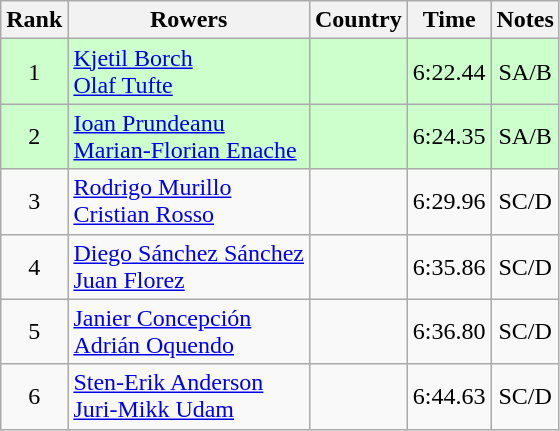<table class="wikitable" style="text-align:center">
<tr>
<th>Rank</th>
<th>Rowers</th>
<th>Country</th>
<th>Time</th>
<th>Notes</th>
</tr>
<tr bgcolor=ccffcc>
<td>1</td>
<td align="left"><a href='#'>Kjetil Borch</a><br><a href='#'>Olaf Tufte</a></td>
<td align="left"></td>
<td>6:22.44</td>
<td>SA/B</td>
</tr>
<tr bgcolor=ccffcc>
<td>2</td>
<td align="left"><a href='#'>Ioan Prundeanu</a><br><a href='#'>Marian-Florian Enache</a></td>
<td align="left"></td>
<td>6:24.35</td>
<td>SA/B</td>
</tr>
<tr>
<td>3</td>
<td align="left"><a href='#'>Rodrigo Murillo</a><br><a href='#'>Cristian Rosso</a></td>
<td align="left"></td>
<td>6:29.96</td>
<td>SC/D</td>
</tr>
<tr>
<td>4</td>
<td align="left"><a href='#'>Diego Sánchez Sánchez</a><br><a href='#'>Juan Florez</a></td>
<td align="left"></td>
<td>6:35.86</td>
<td>SC/D</td>
</tr>
<tr>
<td>5</td>
<td align="left"><a href='#'>Janier Concepción</a><br><a href='#'>Adrián Oquendo</a></td>
<td align="left"></td>
<td>6:36.80</td>
<td>SC/D</td>
</tr>
<tr>
<td>6</td>
<td align="left"><a href='#'>Sten-Erik Anderson</a><br><a href='#'>Juri-Mikk Udam</a></td>
<td align="left"></td>
<td>6:44.63</td>
<td>SC/D</td>
</tr>
</table>
